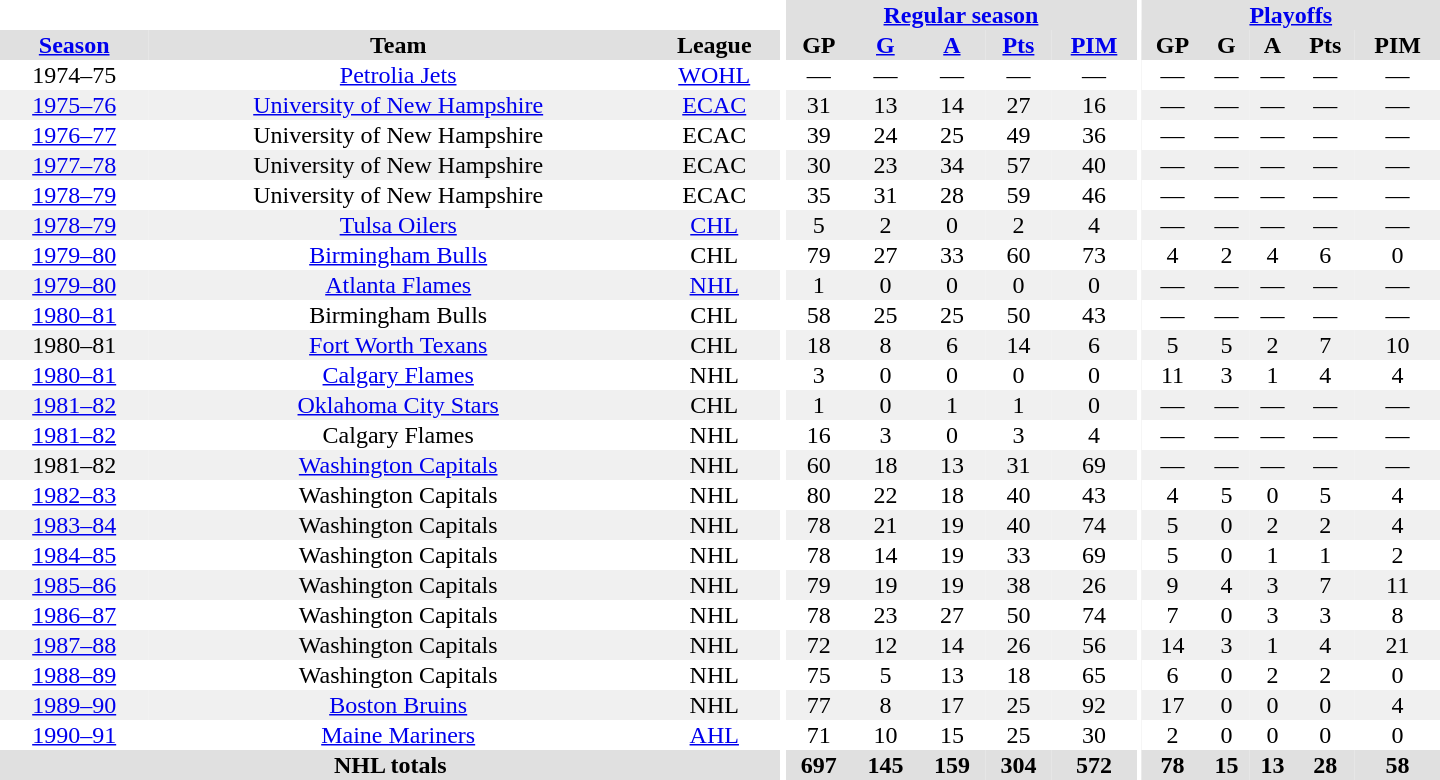<table border="0" cellpadding="1" cellspacing="0" style="text-align:center; width:60em">
<tr bgcolor="#e0e0e0">
<th colspan="3" bgcolor="#ffffff"></th>
<th rowspan="100" bgcolor="#ffffff"></th>
<th colspan="5"><a href='#'>Regular season</a></th>
<th rowspan="100" bgcolor="#ffffff"></th>
<th colspan="5"><a href='#'>Playoffs</a></th>
</tr>
<tr bgcolor="#e0e0e0">
<th><a href='#'>Season</a></th>
<th>Team</th>
<th>League</th>
<th>GP</th>
<th><a href='#'>G</a></th>
<th><a href='#'>A</a></th>
<th><a href='#'>Pts</a></th>
<th><a href='#'>PIM</a></th>
<th>GP</th>
<th>G</th>
<th>A</th>
<th>Pts</th>
<th>PIM</th>
</tr>
<tr>
<td>1974–75</td>
<td><a href='#'>Petrolia Jets</a></td>
<td><a href='#'>WOHL</a></td>
<td>—</td>
<td>—</td>
<td>—</td>
<td>—</td>
<td>—</td>
<td>—</td>
<td>—</td>
<td>—</td>
<td>—</td>
<td>—</td>
</tr>
<tr bgcolor="#f0f0f0">
<td><a href='#'>1975–76</a></td>
<td><a href='#'>University of New Hampshire</a></td>
<td><a href='#'>ECAC</a></td>
<td>31</td>
<td>13</td>
<td>14</td>
<td>27</td>
<td>16</td>
<td>—</td>
<td>—</td>
<td>—</td>
<td>—</td>
<td>—</td>
</tr>
<tr>
<td><a href='#'>1976–77</a></td>
<td>University of New Hampshire</td>
<td>ECAC</td>
<td>39</td>
<td>24</td>
<td>25</td>
<td>49</td>
<td>36</td>
<td>—</td>
<td>—</td>
<td>—</td>
<td>—</td>
<td>—</td>
</tr>
<tr bgcolor="#f0f0f0">
<td><a href='#'>1977–78</a></td>
<td>University of New Hampshire</td>
<td>ECAC</td>
<td>30</td>
<td>23</td>
<td>34</td>
<td>57</td>
<td>40</td>
<td>—</td>
<td>—</td>
<td>—</td>
<td>—</td>
<td>—</td>
</tr>
<tr>
<td><a href='#'>1978–79</a></td>
<td>University of New Hampshire</td>
<td>ECAC</td>
<td>35</td>
<td>31</td>
<td>28</td>
<td>59</td>
<td>46</td>
<td>—</td>
<td>—</td>
<td>—</td>
<td>—</td>
<td>—</td>
</tr>
<tr bgcolor="#f0f0f0">
<td><a href='#'>1978–79</a></td>
<td><a href='#'>Tulsa Oilers</a></td>
<td><a href='#'>CHL</a></td>
<td>5</td>
<td>2</td>
<td>0</td>
<td>2</td>
<td>4</td>
<td>—</td>
<td>—</td>
<td>—</td>
<td>—</td>
<td>—</td>
</tr>
<tr>
<td><a href='#'>1979–80</a></td>
<td><a href='#'>Birmingham Bulls</a></td>
<td>CHL</td>
<td>79</td>
<td>27</td>
<td>33</td>
<td>60</td>
<td>73</td>
<td>4</td>
<td>2</td>
<td>4</td>
<td>6</td>
<td>0</td>
</tr>
<tr bgcolor="#f0f0f0">
<td><a href='#'>1979–80</a></td>
<td><a href='#'>Atlanta Flames</a></td>
<td><a href='#'>NHL</a></td>
<td>1</td>
<td>0</td>
<td>0</td>
<td>0</td>
<td>0</td>
<td>—</td>
<td>—</td>
<td>—</td>
<td>—</td>
<td>—</td>
</tr>
<tr>
<td><a href='#'>1980–81</a></td>
<td>Birmingham Bulls</td>
<td>CHL</td>
<td>58</td>
<td>25</td>
<td>25</td>
<td>50</td>
<td>43</td>
<td>—</td>
<td>—</td>
<td>—</td>
<td>—</td>
<td>—</td>
</tr>
<tr bgcolor="#f0f0f0">
<td>1980–81</td>
<td><a href='#'>Fort Worth Texans</a></td>
<td>CHL</td>
<td>18</td>
<td>8</td>
<td>6</td>
<td>14</td>
<td>6</td>
<td>5</td>
<td>5</td>
<td>2</td>
<td>7</td>
<td>10</td>
</tr>
<tr>
<td><a href='#'>1980–81</a></td>
<td><a href='#'>Calgary Flames</a></td>
<td>NHL</td>
<td>3</td>
<td>0</td>
<td>0</td>
<td>0</td>
<td>0</td>
<td>11</td>
<td>3</td>
<td>1</td>
<td>4</td>
<td>4</td>
</tr>
<tr bgcolor="#f0f0f0">
<td><a href='#'>1981–82</a></td>
<td><a href='#'>Oklahoma City Stars</a></td>
<td>CHL</td>
<td>1</td>
<td>0</td>
<td>1</td>
<td>1</td>
<td>0</td>
<td>—</td>
<td>—</td>
<td>—</td>
<td>—</td>
<td>—</td>
</tr>
<tr>
<td><a href='#'>1981–82</a></td>
<td>Calgary Flames</td>
<td>NHL</td>
<td>16</td>
<td>3</td>
<td>0</td>
<td>3</td>
<td>4</td>
<td>—</td>
<td>—</td>
<td>—</td>
<td>—</td>
<td>—</td>
</tr>
<tr bgcolor="#f0f0f0">
<td>1981–82</td>
<td><a href='#'>Washington Capitals</a></td>
<td>NHL</td>
<td>60</td>
<td>18</td>
<td>13</td>
<td>31</td>
<td>69</td>
<td>—</td>
<td>—</td>
<td>—</td>
<td>—</td>
<td>—</td>
</tr>
<tr>
<td><a href='#'>1982–83</a></td>
<td>Washington Capitals</td>
<td>NHL</td>
<td>80</td>
<td>22</td>
<td>18</td>
<td>40</td>
<td>43</td>
<td>4</td>
<td>5</td>
<td>0</td>
<td>5</td>
<td>4</td>
</tr>
<tr bgcolor="#f0f0f0">
<td><a href='#'>1983–84</a></td>
<td>Washington Capitals</td>
<td>NHL</td>
<td>78</td>
<td>21</td>
<td>19</td>
<td>40</td>
<td>74</td>
<td>5</td>
<td>0</td>
<td>2</td>
<td>2</td>
<td>4</td>
</tr>
<tr>
<td><a href='#'>1984–85</a></td>
<td>Washington Capitals</td>
<td>NHL</td>
<td>78</td>
<td>14</td>
<td>19</td>
<td>33</td>
<td>69</td>
<td>5</td>
<td>0</td>
<td>1</td>
<td>1</td>
<td>2</td>
</tr>
<tr bgcolor="#f0f0f0">
<td><a href='#'>1985–86</a></td>
<td>Washington Capitals</td>
<td>NHL</td>
<td>79</td>
<td>19</td>
<td>19</td>
<td>38</td>
<td>26</td>
<td>9</td>
<td>4</td>
<td>3</td>
<td>7</td>
<td>11</td>
</tr>
<tr>
<td><a href='#'>1986–87</a></td>
<td>Washington Capitals</td>
<td>NHL</td>
<td>78</td>
<td>23</td>
<td>27</td>
<td>50</td>
<td>74</td>
<td>7</td>
<td>0</td>
<td>3</td>
<td>3</td>
<td>8</td>
</tr>
<tr bgcolor="#f0f0f0">
<td><a href='#'>1987–88</a></td>
<td>Washington Capitals</td>
<td>NHL</td>
<td>72</td>
<td>12</td>
<td>14</td>
<td>26</td>
<td>56</td>
<td>14</td>
<td>3</td>
<td>1</td>
<td>4</td>
<td>21</td>
</tr>
<tr>
<td><a href='#'>1988–89</a></td>
<td>Washington Capitals</td>
<td>NHL</td>
<td>75</td>
<td>5</td>
<td>13</td>
<td>18</td>
<td>65</td>
<td>6</td>
<td>0</td>
<td>2</td>
<td>2</td>
<td>0</td>
</tr>
<tr bgcolor="#f0f0f0">
<td><a href='#'>1989–90</a></td>
<td><a href='#'>Boston Bruins</a></td>
<td>NHL</td>
<td>77</td>
<td>8</td>
<td>17</td>
<td>25</td>
<td>92</td>
<td>17</td>
<td>0</td>
<td>0</td>
<td>0</td>
<td>4</td>
</tr>
<tr>
<td><a href='#'>1990–91</a></td>
<td><a href='#'>Maine Mariners</a></td>
<td><a href='#'>AHL</a></td>
<td>71</td>
<td>10</td>
<td>15</td>
<td>25</td>
<td>30</td>
<td>2</td>
<td>0</td>
<td>0</td>
<td>0</td>
<td>0</td>
</tr>
<tr bgcolor="#e0e0e0">
<th colspan="3">NHL totals</th>
<th>697</th>
<th>145</th>
<th>159</th>
<th>304</th>
<th>572</th>
<th>78</th>
<th>15</th>
<th>13</th>
<th>28</th>
<th>58</th>
</tr>
</table>
